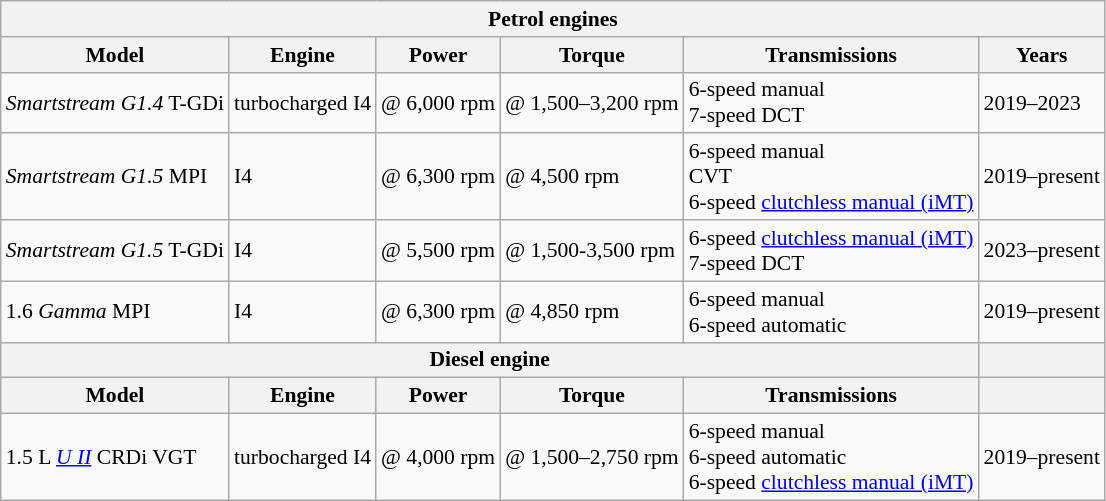<table class="wikitable" style="text-align:left; font-size:90%;">
<tr>
<th colspan="6" style="text-align:center">Petrol engines</th>
</tr>
<tr>
<th>Model</th>
<th>Engine</th>
<th>Power</th>
<th>Torque</th>
<th>Transmissions</th>
<th>Years</th>
</tr>
<tr>
<td><em>Smartstream</em> <em>G1.4</em> T-GDi</td>
<td> turbocharged I4</td>
<td> @ 6,000 rpm</td>
<td> @ 1,500–3,200 rpm</td>
<td>6-speed manual<br>7-speed DCT</td>
<td>2019–2023</td>
</tr>
<tr>
<td><em>Smartstream</em> <em>G1.5</em> MPI</td>
<td> I4</td>
<td> @ 6,300 rpm</td>
<td> @ 4,500 rpm</td>
<td>6-speed manual<br>CVT<br>6-speed <a href='#'>clutchless manual (iMT)</a></td>
<td>2019–present</td>
</tr>
<tr>
<td><em>Smartstream G1.5</em> T-GDi</td>
<td> I4</td>
<td> @ 5,500 rpm</td>
<td> @ 1,500-3,500 rpm</td>
<td>6-speed <a href='#'>clutchless manual (iMT)</a><br>7-speed DCT</td>
<td>2023–present</td>
</tr>
<tr>
<td>1.6 <em>Gamma</em> MPI</td>
<td> I4</td>
<td> @ 6,300 rpm</td>
<td> @ 4,850 rpm</td>
<td>6-speed manual<br>6-speed automatic</td>
<td>2019–present</td>
</tr>
<tr>
<th colspan="5" style="text-align:center">Diesel engine</th>
<th></th>
</tr>
<tr>
<th>Model</th>
<th>Engine</th>
<th>Power</th>
<th>Torque</th>
<th>Transmissions</th>
<th></th>
</tr>
<tr>
<td>1.5 L <em><a href='#'>U II</a></em> CRDi VGT</td>
<td> turbocharged I4</td>
<td> @ 4,000 rpm</td>
<td> @ 1,500–2,750 rpm</td>
<td>6-speed manual<br>6-speed automatic<br>6-speed <a href='#'>clutchless manual (iMT)</a></td>
<td>2019–present</td>
</tr>
</table>
